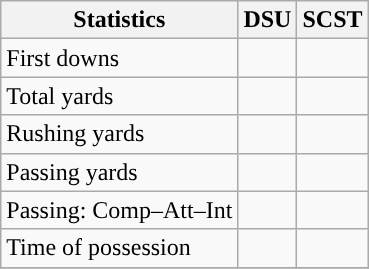<table class="wikitable" style="float: left;">
<tr>
<th>Statistics</th>
<th>DSU</th>
<th>SCST</th>
</tr>
<tr>
<td>First downs</td>
<td></td>
<td></td>
</tr>
<tr>
<td>Total yards</td>
<td></td>
<td></td>
</tr>
<tr>
<td>Rushing yards</td>
<td></td>
<td></td>
</tr>
<tr>
<td>Passing yards</td>
<td></td>
<td></td>
</tr>
<tr>
<td>Passing: Comp–Att–Int</td>
<td></td>
<td></td>
</tr>
<tr>
<td>Time of possession</td>
<td></td>
<td></td>
</tr>
<tr>
</tr>
</table>
